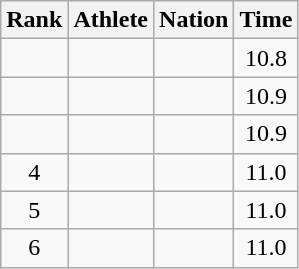<table class="wikitable sortable">
<tr>
<th>Rank</th>
<th>Athlete</th>
<th>Nation</th>
<th>Time</th>
</tr>
<tr>
<td align=center></td>
<td></td>
<td></td>
<td align=center>10.8</td>
</tr>
<tr>
<td align=center></td>
<td></td>
<td></td>
<td align=center>10.9</td>
</tr>
<tr>
<td align=center></td>
<td></td>
<td></td>
<td align=center>10.9</td>
</tr>
<tr>
<td align=center>4</td>
<td></td>
<td></td>
<td align=center>11.0</td>
</tr>
<tr>
<td align=center>5</td>
<td></td>
<td></td>
<td align=center>11.0</td>
</tr>
<tr>
<td align=center>6</td>
<td></td>
<td></td>
<td align=center>11.0</td>
</tr>
</table>
